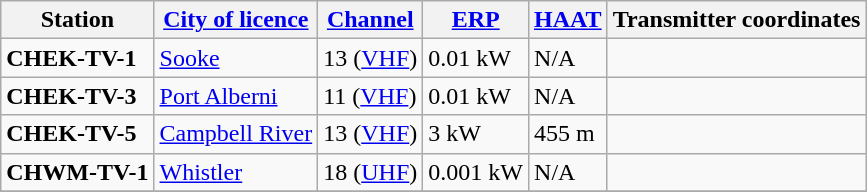<table class="wikitable">
<tr>
<th>Station</th>
<th><a href='#'>City of licence</a></th>
<th><a href='#'>Channel</a></th>
<th><a href='#'>ERP</a></th>
<th><a href='#'>HAAT</a></th>
<th>Transmitter coordinates</th>
</tr>
<tr style="vertical-align: top; text-align: left;">
<td><strong>CHEK-TV-1</strong></td>
<td><a href='#'>Sooke</a></td>
<td>13 (<a href='#'>VHF</a>)</td>
<td>0.01 kW</td>
<td>N/A</td>
<td></td>
</tr>
<tr style="vertical-align: top; text-align: left;">
<td><strong>CHEK-TV-3</strong></td>
<td><a href='#'>Port Alberni</a></td>
<td>11 (<a href='#'>VHF</a>)</td>
<td>0.01 kW</td>
<td>N/A</td>
<td></td>
</tr>
<tr style="vertical-align: top; text-align: left;">
<td><strong>CHEK-TV-5</strong></td>
<td><a href='#'>Campbell River</a></td>
<td>13 (<a href='#'>VHF</a>)</td>
<td>3 kW</td>
<td>455 m</td>
<td></td>
</tr>
<tr style="vertical-align: top; text-align: left;">
<td><strong>CHWM-TV-1</strong></td>
<td><a href='#'>Whistler</a></td>
<td>18 (<a href='#'>UHF</a>)</td>
<td>0.001 kW</td>
<td>N/A</td>
<td></td>
</tr>
<tr style="vertical-align: top; text-align: left;">
</tr>
</table>
